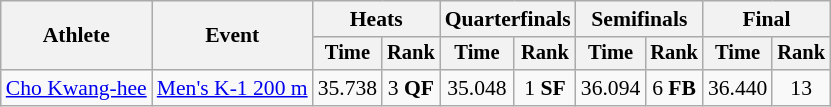<table class=wikitable style="font-size:90%;">
<tr>
<th rowspan="2">Athlete</th>
<th rowspan="2">Event</th>
<th colspan=2>Heats</th>
<th colspan=2>Quarterfinals</th>
<th colspan=2>Semifinals</th>
<th colspan=2>Final</th>
</tr>
<tr style="font-size:95%">
<th>Time</th>
<th>Rank</th>
<th>Time</th>
<th>Rank</th>
<th>Time</th>
<th>Rank</th>
<th>Time</th>
<th>Rank</th>
</tr>
<tr style="text-align:center">
<td style="text-align:left"><a href='#'>Cho Kwang-hee</a></td>
<td style="text-align:left"><a href='#'>Men's K-1 200 m</a></td>
<td>35.738</td>
<td>3 <strong>QF</strong></td>
<td>35.048</td>
<td>1 <strong>SF</strong></td>
<td>36.094</td>
<td>6 <strong>FB</strong></td>
<td>36.440</td>
<td>13</td>
</tr>
</table>
